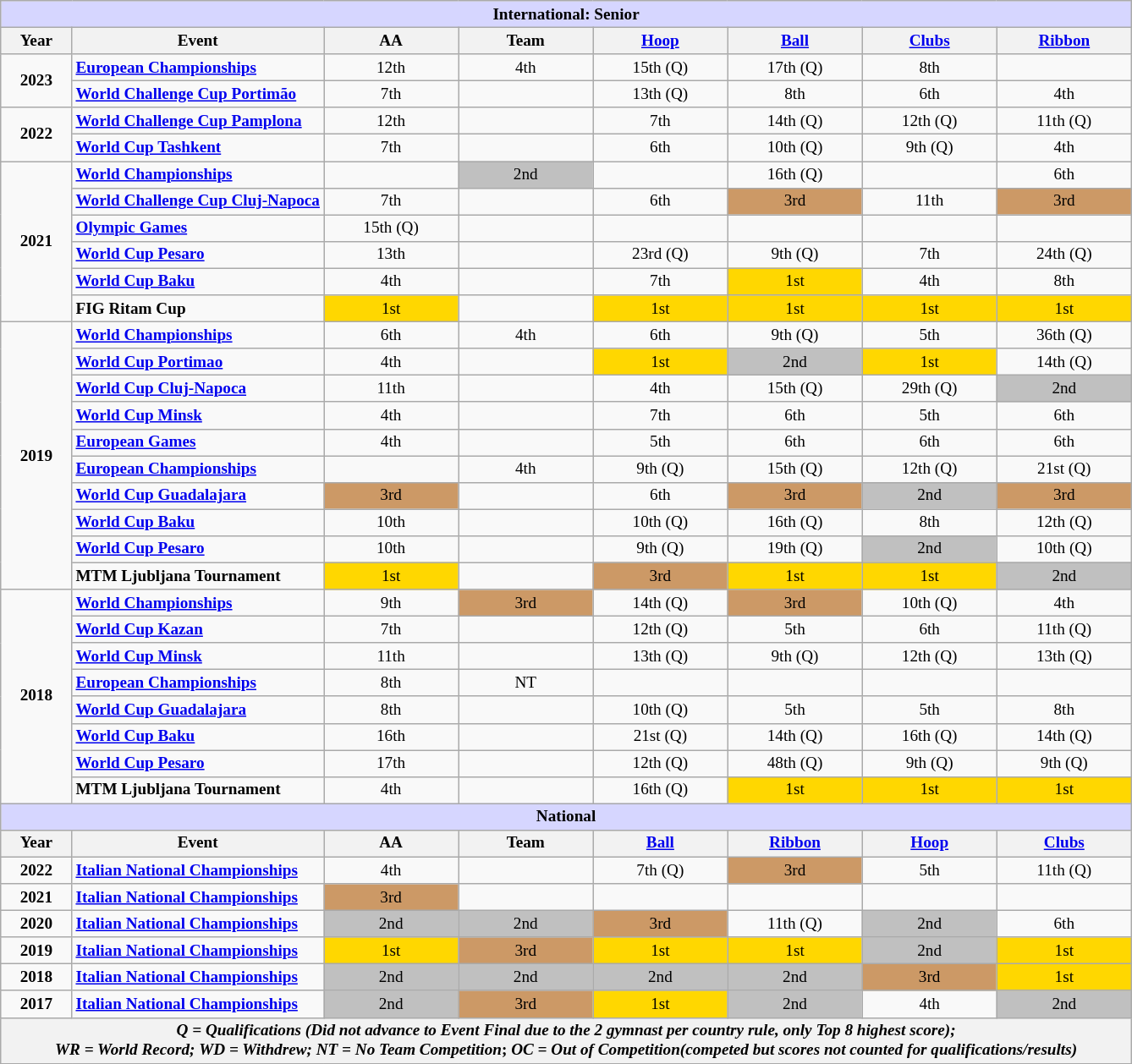<table class="wikitable" style="text-align:center; font-size: 80%;">
<tr>
<th align=center colspan=8  style="background-color: #D6D6FF; "><strong>International: Senior</strong></th>
</tr>
<tr>
<th>Year</th>
<th>Event</th>
<th width=100px>AA</th>
<th width=100px>Team</th>
<th width=100px><a href='#'>Hoop</a></th>
<th width=100px><a href='#'>Ball</a></th>
<th width=100px><a href='#'>Clubs</a></th>
<th width=100px><a href='#'>Ribbon</a></th>
</tr>
<tr>
<td rowspan="2"><strong>2023</strong></td>
<td align=left><strong><a href='#'>European Championships</a></strong></td>
<td>12th</td>
<td>4th</td>
<td>15th (Q)</td>
<td>17th (Q)</td>
<td>8th</td>
<td></td>
</tr>
<tr>
<td align="left"><strong><a href='#'>World Challenge Cup Portimão</a></strong></td>
<td>7th</td>
<td></td>
<td>13th (Q)</td>
<td>8th</td>
<td>6th</td>
<td>4th</td>
</tr>
<tr>
<td rowspan="2"><strong>2022</strong></td>
<td align="left"><strong><a href='#'>World Challenge Cup Pamplona</a></strong></td>
<td>12th</td>
<td></td>
<td>7th</td>
<td>14th (Q)</td>
<td>12th (Q)</td>
<td>11th (Q)</td>
</tr>
<tr>
<td align="left"><strong><a href='#'>World Cup Tashkent</a></strong></td>
<td>7th</td>
<td></td>
<td>6th</td>
<td>10th (Q)</td>
<td>9th (Q)</td>
<td>4th</td>
</tr>
<tr>
<td rowspan="6"><strong>2021</strong></td>
<td align=left><strong><a href='#'>World Championships</a></strong></td>
<td></td>
<td bgcolor=silver>2nd</td>
<td></td>
<td>16th (Q)</td>
<td></td>
<td>6th</td>
</tr>
<tr>
<td align=left><strong><a href='#'>World Challenge Cup Cluj-Napoca</a></strong></td>
<td>7th</td>
<td></td>
<td>6th</td>
<td bgcolor=CC9966>3rd</td>
<td>11th</td>
<td bgcolor=CC9966>3rd</td>
</tr>
<tr>
<td align="left"><strong><a href='#'>Olympic Games</a></strong></td>
<td>15th (Q)</td>
<td></td>
<td></td>
<td></td>
<td></td>
<td></td>
</tr>
<tr>
<td align=left><strong><a href='#'>World Cup Pesaro</a></strong></td>
<td>13th</td>
<td></td>
<td>23rd (Q)</td>
<td>9th (Q)</td>
<td>7th</td>
<td>24th (Q)</td>
</tr>
<tr>
<td align=left><strong><a href='#'>World Cup Baku</a></strong></td>
<td>4th</td>
<td></td>
<td>7th</td>
<td bgcolor=gold>1st</td>
<td>4th</td>
<td>8th</td>
</tr>
<tr>
<td align=left><strong>FIG Ritam Cup</strong></td>
<td bgcolor=gold>1st</td>
<td></td>
<td bgcolor=gold>1st</td>
<td bgcolor=gold>1st</td>
<td bgcolor=gold>1st</td>
<td bgcolor=gold>1st</td>
</tr>
<tr>
<td rowspan="10"><strong>2019</strong></td>
<td align=left><strong><a href='#'>World Championships</a></strong></td>
<td>6th</td>
<td>4th</td>
<td>6th</td>
<td>9th (Q)</td>
<td>5th</td>
<td>36th (Q)</td>
</tr>
<tr>
<td align=left><strong><a href='#'>World Cup Portimao</a></strong></td>
<td>4th</td>
<td></td>
<td bgcolor=gold>1st</td>
<td bgcolor=silver>2nd</td>
<td bgcolor=gold>1st</td>
<td>14th (Q)</td>
</tr>
<tr>
<td align=left><strong><a href='#'>World Cup Cluj-Napoca</a></strong></td>
<td>11th</td>
<td></td>
<td>4th</td>
<td>15th (Q)</td>
<td>29th (Q)</td>
<td bgcolor=silver>2nd</td>
</tr>
<tr>
<td align=left><strong><a href='#'>World Cup Minsk</a></strong></td>
<td>4th</td>
<td></td>
<td>7th</td>
<td>6th</td>
<td>5th</td>
<td>6th</td>
</tr>
<tr>
<td align=left><strong><a href='#'>European Games</a></strong></td>
<td>4th</td>
<td></td>
<td>5th</td>
<td>6th</td>
<td>6th</td>
<td>6th</td>
</tr>
<tr>
<td align=left><strong><a href='#'>European Championships</a></strong></td>
<td></td>
<td>4th</td>
<td>9th (Q)</td>
<td>15th (Q)</td>
<td>12th (Q)</td>
<td>21st (Q)</td>
</tr>
<tr>
<td align=left><strong><a href='#'>World Cup Guadalajara</a></strong></td>
<td bgcolor=CC9966>3rd</td>
<td></td>
<td>6th</td>
<td bgcolor=CC9966>3rd</td>
<td bgcolor=silver>2nd</td>
<td bgcolor=CC9966>3rd</td>
</tr>
<tr>
<td align=left><strong><a href='#'>World Cup Baku</a></strong></td>
<td>10th</td>
<td></td>
<td>10th (Q)</td>
<td>16th (Q)</td>
<td>8th</td>
<td>12th (Q)</td>
</tr>
<tr>
<td align=left><strong><a href='#'>World Cup Pesaro</a></strong></td>
<td>10th</td>
<td></td>
<td>9th (Q)</td>
<td>19th (Q)</td>
<td bgcolor=silver>2nd</td>
<td>10th (Q)</td>
</tr>
<tr>
<td align=left><strong>MTM Ljubljana Tournament</strong></td>
<td bgcolor=gold>1st</td>
<td></td>
<td bgcolor=CC9966>3rd</td>
<td bgcolor=gold>1st</td>
<td bgcolor=gold>1st</td>
<td bgcolor=silver>2nd</td>
</tr>
<tr>
<td rowspan="8"><strong>2018</strong></td>
<td align=left><strong><a href='#'>World Championships</a></strong></td>
<td>9th</td>
<td bgcolor=CC9966>3rd</td>
<td>14th (Q)</td>
<td bgcolor=CC9966>3rd</td>
<td>10th (Q)</td>
<td>4th</td>
</tr>
<tr>
<td align=left><strong><a href='#'>World Cup Kazan</a></strong></td>
<td>7th</td>
<td></td>
<td>12th (Q)</td>
<td>5th</td>
<td>6th</td>
<td>11th (Q)</td>
</tr>
<tr>
<td align=left><strong><a href='#'>World Cup Minsk</a></strong></td>
<td>11th</td>
<td></td>
<td>13th (Q)</td>
<td>9th (Q)</td>
<td>12th (Q)</td>
<td>13th (Q)</td>
</tr>
<tr>
<td align=left><strong><a href='#'>European Championships</a></strong></td>
<td>8th</td>
<td>NT</td>
<td></td>
<td></td>
<td></td>
<td></td>
</tr>
<tr>
<td align=left><strong><a href='#'>World Cup Guadalajara</a></strong></td>
<td>8th</td>
<td></td>
<td>10th (Q)</td>
<td>5th</td>
<td>5th</td>
<td>8th</td>
</tr>
<tr>
<td align=left><strong><a href='#'>World Cup Baku</a></strong></td>
<td>16th</td>
<td></td>
<td>21st (Q)</td>
<td>14th (Q)</td>
<td>16th (Q)</td>
<td>14th (Q)</td>
</tr>
<tr>
<td align=left><strong><a href='#'>World Cup Pesaro</a></strong></td>
<td>17th</td>
<td></td>
<td>12th (Q)</td>
<td>48th (Q)</td>
<td>9th (Q)</td>
<td>9th (Q)</td>
</tr>
<tr>
<td align=left><strong>MTM Ljubljana Tournament</strong></td>
<td>4th</td>
<td></td>
<td>16th (Q)</td>
<td bgcolor=gold>1st</td>
<td bgcolor=gold>1st</td>
<td bgcolor=gold>1st</td>
</tr>
<tr>
<th align=center colspan=8  style="background-color: #D6D6FF; "><strong>National</strong></th>
</tr>
<tr>
<th>Year</th>
<th>Event</th>
<th width=100px>AA</th>
<th width=100px>Team</th>
<th width=100px><a href='#'>Ball</a></th>
<th width=100px><a href='#'>Ribbon</a></th>
<th width=100px><a href='#'>Hoop</a></th>
<th width=100px><a href='#'>Clubs</a></th>
</tr>
<tr>
<td rowspan="1" width=50px><strong>2022</strong></td>
<td align=left><strong><a href='#'>Italian National Championships</a></strong></td>
<td>4th</td>
<td></td>
<td>7th (Q)</td>
<td bgcolor=CC9966>3rd</td>
<td>5th</td>
<td>11th (Q)</td>
</tr>
<tr>
<td rowspan="1" width=50px><strong>2021</strong></td>
<td align=left><strong><a href='#'>Italian National Championships</a></strong></td>
<td bgcolor=CC9966>3rd</td>
<td></td>
<td></td>
<td></td>
<td></td>
<td></td>
</tr>
<tr>
<td rowspan="1" width=50px><strong>2020</strong></td>
<td align=left><strong><a href='#'>Italian National Championships</a></strong></td>
<td bgcolor=silver>2nd</td>
<td bgcolor=silver>2nd</td>
<td bgcolor=CC9966>3rd</td>
<td>11th (Q)</td>
<td bgcolor=silver>2nd</td>
<td>6th</td>
</tr>
<tr>
<td rowspan="1" width=50px><strong>2019</strong></td>
<td align=left><strong><a href='#'>Italian National Championships</a></strong></td>
<td bgcolor=gold>1st</td>
<td bgcolor=CC9966>3rd</td>
<td bgcolor=gold>1st</td>
<td bgcolor=gold>1st</td>
<td bgcolor=silver>2nd</td>
<td bgcolor=gold>1st</td>
</tr>
<tr>
<td rowspan="1" width=50px><strong>2018</strong></td>
<td align=left><strong><a href='#'>Italian National Championships</a></strong></td>
<td bgcolor=silver>2nd</td>
<td bgcolor=silver>2nd</td>
<td bgcolor=silver>2nd</td>
<td bgcolor=silver>2nd</td>
<td bgcolor=CC9966>3rd</td>
<td bgcolor=gold>1st</td>
</tr>
<tr>
<td rowspan="1" width=50px><strong>2017</strong></td>
<td align=left><strong><a href='#'>Italian National Championships</a></strong></td>
<td bgcolor=silver>2nd</td>
<td bgcolor=CC9966>3rd</td>
<td bgcolor=gold>1st</td>
<td bgcolor=silver>2nd</td>
<td>4th</td>
<td bgcolor=silver>2nd</td>
</tr>
<tr>
<th align=center colspan=8><em>Q = Qualifications (Did not advance to Event Final due to the 2 gymnast per country rule, only Top 8 highest score);</em> <br> <em>WR = World Record;</em> <em>WD = Withdrew;</em>  <em>NT = No Team Competition</em>; <em>OC = Out of Competition(competed but scores not counted for qualifications/results)</em></th>
</tr>
<tr>
</tr>
</table>
